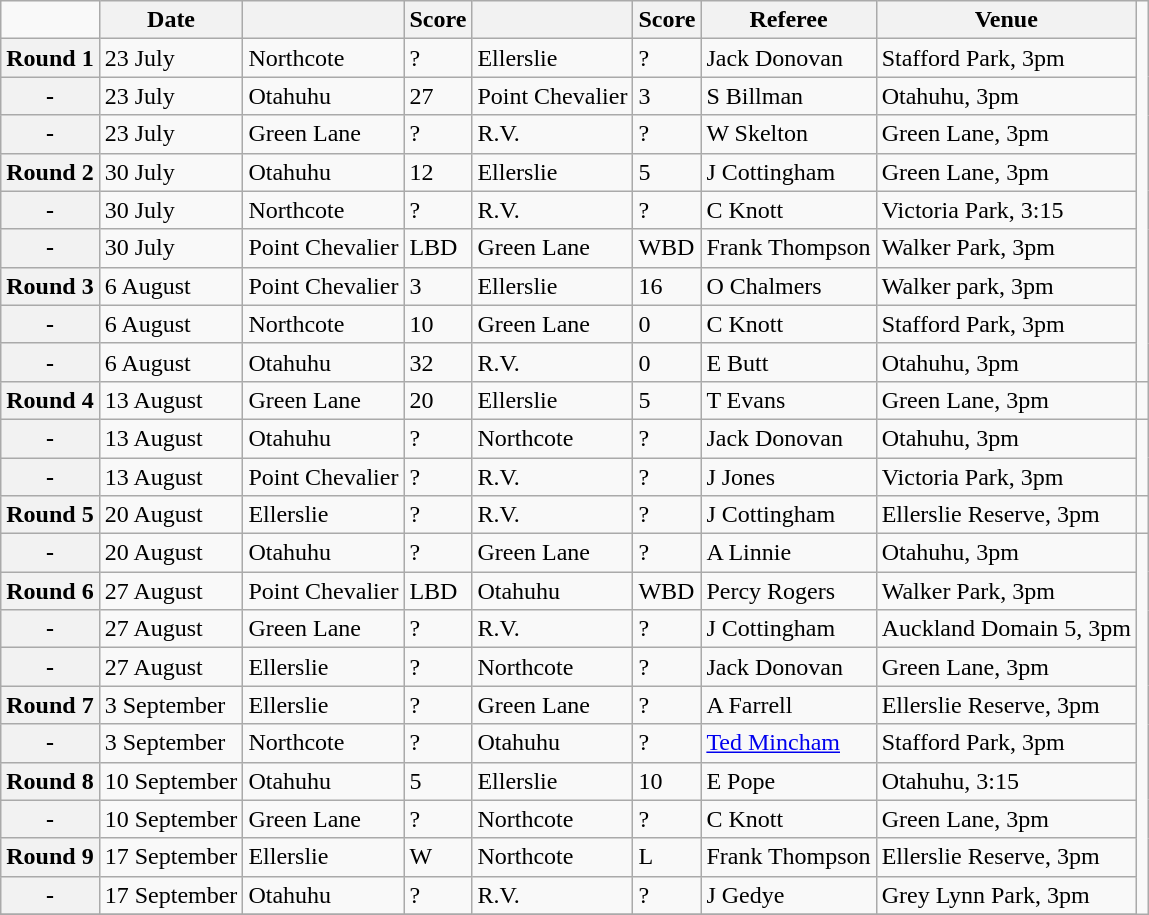<table class="wikitable mw-collapsible">
<tr>
<td></td>
<th scope="col">Date</th>
<th scope="col"></th>
<th scope="col">Score</th>
<th scope="col"></th>
<th scope="col">Score</th>
<th scope="col">Referee</th>
<th scope="col">Venue</th>
</tr>
<tr>
<th scope="row">Round 1</th>
<td>23 July </td>
<td>Northcote</td>
<td>?</td>
<td>Ellerslie</td>
<td>?</td>
<td>Jack Donovan</td>
<td>Stafford Park, 3pm</td>
</tr>
<tr>
<th scope="row">-</th>
<td>23 July</td>
<td>Otahuhu</td>
<td>27</td>
<td>Point Chevalier</td>
<td>3</td>
<td>S Billman</td>
<td>Otahuhu, 3pm</td>
</tr>
<tr>
<th scope="row">-</th>
<td>23 July</td>
<td>Green Lane</td>
<td>?</td>
<td>R.V.</td>
<td>?</td>
<td>W Skelton</td>
<td>Green Lane, 3pm</td>
</tr>
<tr>
<th scope="row">Round 2</th>
<td>30 July </td>
<td>Otahuhu</td>
<td>12</td>
<td>Ellerslie</td>
<td>5</td>
<td>J Cottingham</td>
<td>Green Lane, 3pm</td>
</tr>
<tr>
<th scope="row">-</th>
<td>30 July</td>
<td>Northcote</td>
<td>?</td>
<td>R.V.</td>
<td>?</td>
<td>C Knott</td>
<td>Victoria Park, 3:15</td>
</tr>
<tr>
<th scope="row">-</th>
<td>30 July</td>
<td>Point Chevalier</td>
<td>LBD</td>
<td>Green Lane</td>
<td>WBD</td>
<td>Frank Thompson</td>
<td>Walker Park, 3pm</td>
</tr>
<tr>
<th scope="row">Round 3</th>
<td>6 August </td>
<td>Point Chevalier</td>
<td>3</td>
<td>Ellerslie</td>
<td>16</td>
<td>O Chalmers</td>
<td>Walker park, 3pm</td>
</tr>
<tr>
<th scope="row">-</th>
<td>6 August</td>
<td>Northcote</td>
<td>10</td>
<td>Green Lane</td>
<td>0</td>
<td>C Knott</td>
<td>Stafford Park, 3pm</td>
</tr>
<tr>
<th scope="row">-</th>
<td>6 August</td>
<td>Otahuhu</td>
<td>32</td>
<td>R.V.</td>
<td>0</td>
<td>E Butt</td>
<td>Otahuhu, 3pm</td>
</tr>
<tr>
<th scope="row">Round 4</th>
<td>13 August </td>
<td>Green Lane</td>
<td>20</td>
<td>Ellerslie</td>
<td>5</td>
<td>T Evans</td>
<td>Green Lane, 3pm</td>
<td></td>
</tr>
<tr>
<th scope="row">-</th>
<td>13 August</td>
<td>Otahuhu</td>
<td>?</td>
<td>Northcote</td>
<td>?</td>
<td>Jack Donovan</td>
<td>Otahuhu, 3pm</td>
</tr>
<tr>
<th scope="row">-</th>
<td>13 August</td>
<td>Point Chevalier</td>
<td>?</td>
<td>R.V.</td>
<td>?</td>
<td>J Jones</td>
<td>Victoria Park, 3pm</td>
</tr>
<tr>
<th scope="row">Round 5</th>
<td>20 August</td>
<td>Ellerslie</td>
<td>?</td>
<td>R.V.</td>
<td>?</td>
<td>J Cottingham</td>
<td>Ellerslie Reserve, 3pm</td>
<td></td>
</tr>
<tr>
<th scope="row">-</th>
<td>20 August</td>
<td>Otahuhu</td>
<td>?</td>
<td>Green Lane</td>
<td>?</td>
<td>A Linnie</td>
<td>Otahuhu, 3pm</td>
</tr>
<tr>
<th scope="row">Round 6</th>
<td>27 August </td>
<td>Point Chevalier</td>
<td>LBD</td>
<td>Otahuhu</td>
<td>WBD</td>
<td>Percy Rogers</td>
<td>Walker Park, 3pm</td>
</tr>
<tr>
<th scope="row">-</th>
<td>27 August</td>
<td>Green Lane</td>
<td>?</td>
<td>R.V.</td>
<td>?</td>
<td>J Cottingham</td>
<td>Auckland Domain 5, 3pm</td>
</tr>
<tr>
<th scope="row">-</th>
<td>27 August</td>
<td>Ellerslie</td>
<td>?</td>
<td>Northcote</td>
<td>?</td>
<td>Jack Donovan</td>
<td>Green Lane, 3pm</td>
</tr>
<tr>
<th scope="row">Round 7</th>
<td>3 September</td>
<td>Ellerslie</td>
<td>?</td>
<td>Green Lane</td>
<td>?</td>
<td>A Farrell</td>
<td>Ellerslie Reserve, 3pm</td>
</tr>
<tr>
<th scope="row">-</th>
<td>3 September</td>
<td>Northcote</td>
<td>?</td>
<td>Otahuhu</td>
<td>?</td>
<td><a href='#'>Ted Mincham</a></td>
<td>Stafford Park, 3pm</td>
</tr>
<tr>
<th scope="row">Round 8</th>
<td>10 September </td>
<td>Otahuhu</td>
<td>5</td>
<td>Ellerslie</td>
<td>10</td>
<td>E Pope</td>
<td>Otahuhu, 3:15</td>
</tr>
<tr>
<th scope="row">-</th>
<td>10 September</td>
<td>Green Lane</td>
<td>?</td>
<td>Northcote</td>
<td>?</td>
<td>C Knott</td>
<td>Green Lane, 3pm</td>
</tr>
<tr>
<th scope="row">Round 9</th>
<td>17 September</td>
<td>Ellerslie</td>
<td>W</td>
<td>Northcote</td>
<td>L</td>
<td>Frank Thompson</td>
<td>Ellerslie Reserve, 3pm</td>
</tr>
<tr>
<th scope="row">-</th>
<td>17 September</td>
<td>Otahuhu</td>
<td>?</td>
<td>R.V.</td>
<td>?</td>
<td>J Gedye</td>
<td>Grey Lynn Park, 3pm</td>
</tr>
<tr>
</tr>
</table>
